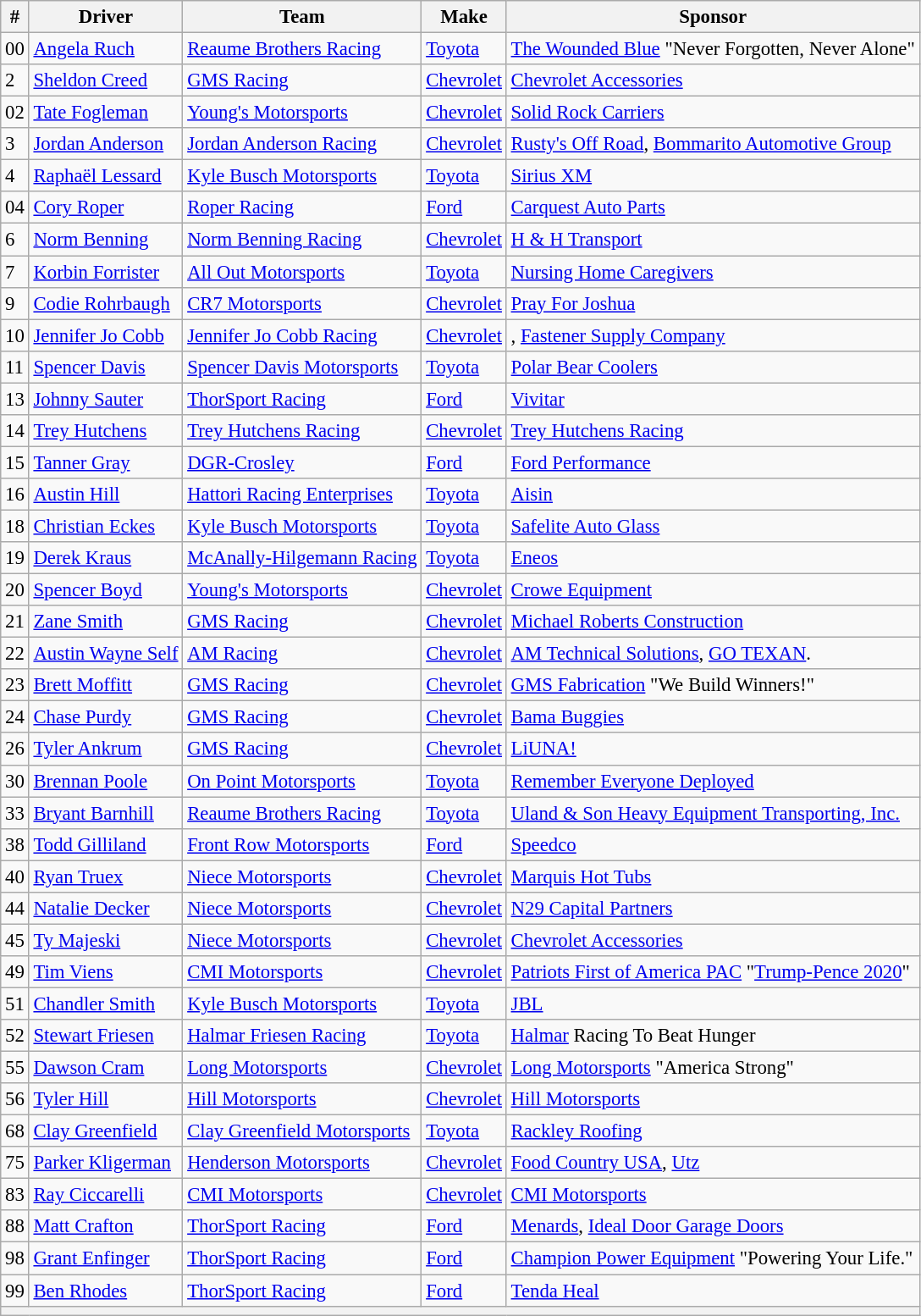<table class="wikitable" style="font-size:95%">
<tr>
<th>#</th>
<th>Driver</th>
<th>Team</th>
<th>Make</th>
<th>Sponsor</th>
</tr>
<tr>
<td>00</td>
<td><a href='#'>Angela Ruch</a></td>
<td><a href='#'>Reaume Brothers Racing</a></td>
<td><a href='#'>Toyota</a></td>
<td><a href='#'>The Wounded Blue</a> "Never Forgotten, Never Alone"</td>
</tr>
<tr>
<td>2</td>
<td><a href='#'>Sheldon Creed</a></td>
<td><a href='#'>GMS Racing</a></td>
<td><a href='#'>Chevrolet</a></td>
<td><a href='#'>Chevrolet Accessories</a></td>
</tr>
<tr>
<td>02</td>
<td><a href='#'>Tate Fogleman</a></td>
<td><a href='#'>Young's Motorsports</a></td>
<td><a href='#'>Chevrolet</a></td>
<td><a href='#'>Solid Rock Carriers</a></td>
</tr>
<tr>
<td>3</td>
<td><a href='#'>Jordan Anderson</a></td>
<td><a href='#'>Jordan Anderson Racing</a></td>
<td><a href='#'>Chevrolet</a></td>
<td><a href='#'>Rusty's Off Road</a>, <a href='#'>Bommarito Automotive Group</a></td>
</tr>
<tr>
<td>4</td>
<td><a href='#'>Raphaël Lessard</a></td>
<td><a href='#'>Kyle Busch Motorsports</a></td>
<td><a href='#'>Toyota</a></td>
<td><a href='#'>Sirius XM</a></td>
</tr>
<tr>
<td>04</td>
<td><a href='#'>Cory Roper</a></td>
<td><a href='#'>Roper Racing</a></td>
<td><a href='#'>Ford</a></td>
<td><a href='#'>Carquest Auto Parts</a></td>
</tr>
<tr>
<td>6</td>
<td><a href='#'>Norm Benning</a></td>
<td><a href='#'>Norm Benning Racing</a></td>
<td><a href='#'>Chevrolet</a></td>
<td><a href='#'>H & H Transport</a></td>
</tr>
<tr>
<td>7</td>
<td><a href='#'>Korbin Forrister</a></td>
<td><a href='#'>All Out Motorsports</a></td>
<td><a href='#'>Toyota</a></td>
<td><a href='#'>Nursing Home Caregivers</a></td>
</tr>
<tr>
<td>9</td>
<td><a href='#'>Codie Rohrbaugh</a></td>
<td><a href='#'>CR7 Motorsports</a></td>
<td><a href='#'>Chevrolet</a></td>
<td><a href='#'>Pray For Joshua</a></td>
</tr>
<tr>
<td>10</td>
<td><a href='#'>Jennifer Jo Cobb</a></td>
<td><a href='#'>Jennifer Jo Cobb Racing</a></td>
<td><a href='#'>Chevrolet</a></td>
<td>, <a href='#'>Fastener Supply Company</a></td>
</tr>
<tr>
<td>11</td>
<td><a href='#'>Spencer Davis</a></td>
<td><a href='#'>Spencer Davis Motorsports</a></td>
<td><a href='#'>Toyota</a></td>
<td><a href='#'>Polar Bear Coolers</a></td>
</tr>
<tr>
<td>13</td>
<td><a href='#'>Johnny Sauter</a></td>
<td><a href='#'>ThorSport Racing</a></td>
<td><a href='#'>Ford</a></td>
<td><a href='#'>Vivitar</a></td>
</tr>
<tr>
<td>14</td>
<td><a href='#'>Trey Hutchens</a></td>
<td><a href='#'>Trey Hutchens Racing</a></td>
<td><a href='#'>Chevrolet</a></td>
<td><a href='#'>Trey Hutchens Racing</a></td>
</tr>
<tr>
<td>15</td>
<td><a href='#'>Tanner Gray</a></td>
<td><a href='#'>DGR-Crosley</a></td>
<td><a href='#'>Ford</a></td>
<td><a href='#'>Ford Performance</a></td>
</tr>
<tr>
<td>16</td>
<td><a href='#'>Austin Hill</a></td>
<td><a href='#'>Hattori Racing Enterprises</a></td>
<td><a href='#'>Toyota</a></td>
<td><a href='#'>Aisin</a></td>
</tr>
<tr>
<td>18</td>
<td><a href='#'>Christian Eckes</a></td>
<td><a href='#'>Kyle Busch Motorsports</a></td>
<td><a href='#'>Toyota</a></td>
<td><a href='#'>Safelite Auto Glass</a></td>
</tr>
<tr>
<td>19</td>
<td><a href='#'>Derek Kraus</a></td>
<td><a href='#'>McAnally-Hilgemann Racing</a></td>
<td><a href='#'>Toyota</a></td>
<td><a href='#'>Eneos</a></td>
</tr>
<tr>
<td>20</td>
<td><a href='#'>Spencer Boyd</a></td>
<td><a href='#'>Young's Motorsports</a></td>
<td><a href='#'>Chevrolet</a></td>
<td><a href='#'>Crowe Equipment</a></td>
</tr>
<tr>
<td>21</td>
<td><a href='#'>Zane Smith</a></td>
<td><a href='#'>GMS Racing</a></td>
<td><a href='#'>Chevrolet</a></td>
<td><a href='#'>Michael Roberts Construction</a></td>
</tr>
<tr>
<td>22</td>
<td><a href='#'>Austin Wayne Self</a></td>
<td><a href='#'>AM Racing</a></td>
<td><a href='#'>Chevrolet</a></td>
<td><a href='#'>AM Technical Solutions</a>, <a href='#'>GO TEXAN</a>.</td>
</tr>
<tr>
<td>23</td>
<td><a href='#'>Brett Moffitt</a></td>
<td><a href='#'>GMS Racing</a></td>
<td><a href='#'>Chevrolet</a></td>
<td><a href='#'>GMS Fabrication</a> "We Build Winners!"</td>
</tr>
<tr>
<td>24</td>
<td><a href='#'>Chase Purdy</a></td>
<td><a href='#'>GMS Racing</a></td>
<td><a href='#'>Chevrolet</a></td>
<td><a href='#'>Bama Buggies</a></td>
</tr>
<tr>
<td>26</td>
<td><a href='#'>Tyler Ankrum</a></td>
<td><a href='#'>GMS Racing</a></td>
<td><a href='#'>Chevrolet</a></td>
<td><a href='#'>LiUNA!</a></td>
</tr>
<tr>
<td>30</td>
<td><a href='#'>Brennan Poole</a></td>
<td><a href='#'>On Point Motorsports</a></td>
<td><a href='#'>Toyota</a></td>
<td><a href='#'>Remember Everyone Deployed</a></td>
</tr>
<tr>
<td>33</td>
<td><a href='#'>Bryant Barnhill</a></td>
<td><a href='#'>Reaume Brothers Racing</a></td>
<td><a href='#'>Toyota</a></td>
<td><a href='#'>Uland & Son Heavy Equipment Transporting, Inc.</a></td>
</tr>
<tr>
<td>38</td>
<td><a href='#'>Todd Gilliland</a></td>
<td><a href='#'>Front Row Motorsports</a></td>
<td><a href='#'>Ford</a></td>
<td><a href='#'>Speedco</a></td>
</tr>
<tr>
<td>40</td>
<td><a href='#'>Ryan Truex</a></td>
<td><a href='#'>Niece Motorsports</a></td>
<td><a href='#'>Chevrolet</a></td>
<td><a href='#'>Marquis Hot Tubs</a></td>
</tr>
<tr>
<td>44</td>
<td><a href='#'>Natalie Decker</a></td>
<td><a href='#'>Niece Motorsports</a></td>
<td><a href='#'>Chevrolet</a></td>
<td><a href='#'>N29 Capital Partners</a></td>
</tr>
<tr>
<td>45</td>
<td><a href='#'>Ty Majeski</a></td>
<td><a href='#'>Niece Motorsports</a></td>
<td><a href='#'>Chevrolet</a></td>
<td><a href='#'>Chevrolet Accessories</a></td>
</tr>
<tr>
<td>49</td>
<td><a href='#'>Tim Viens</a></td>
<td><a href='#'>CMI Motorsports</a></td>
<td><a href='#'>Chevrolet</a></td>
<td><a href='#'>Patriots First of America PAC</a> "<a href='#'>Trump-Pence 2020</a>"</td>
</tr>
<tr>
<td>51</td>
<td><a href='#'>Chandler Smith</a></td>
<td><a href='#'>Kyle Busch Motorsports</a></td>
<td><a href='#'>Toyota</a></td>
<td><a href='#'>JBL</a></td>
</tr>
<tr>
<td>52</td>
<td><a href='#'>Stewart Friesen</a></td>
<td><a href='#'>Halmar Friesen Racing</a></td>
<td><a href='#'>Toyota</a></td>
<td><a href='#'>Halmar</a> Racing To Beat Hunger</td>
</tr>
<tr>
<td>55</td>
<td><a href='#'>Dawson Cram</a></td>
<td><a href='#'>Long Motorsports</a></td>
<td><a href='#'>Chevrolet</a></td>
<td><a href='#'>Long Motorsports</a> "America Strong"</td>
</tr>
<tr>
<td>56</td>
<td><a href='#'>Tyler Hill</a></td>
<td><a href='#'>Hill Motorsports</a></td>
<td><a href='#'>Chevrolet</a></td>
<td><a href='#'>Hill Motorsports</a></td>
</tr>
<tr>
<td>68</td>
<td><a href='#'>Clay Greenfield</a></td>
<td><a href='#'>Clay Greenfield Motorsports</a></td>
<td><a href='#'>Toyota</a></td>
<td><a href='#'>Rackley Roofing</a></td>
</tr>
<tr>
<td>75</td>
<td><a href='#'>Parker Kligerman</a></td>
<td><a href='#'>Henderson Motorsports</a></td>
<td><a href='#'>Chevrolet</a></td>
<td><a href='#'>Food Country USA</a>, <a href='#'>Utz</a></td>
</tr>
<tr>
<td>83</td>
<td><a href='#'>Ray Ciccarelli</a></td>
<td><a href='#'>CMI Motorsports</a></td>
<td><a href='#'>Chevrolet</a></td>
<td><a href='#'>CMI Motorsports</a></td>
</tr>
<tr>
<td>88</td>
<td><a href='#'>Matt Crafton</a></td>
<td><a href='#'>ThorSport Racing</a></td>
<td><a href='#'>Ford</a></td>
<td><a href='#'>Menards</a>, <a href='#'>Ideal Door Garage Doors</a></td>
</tr>
<tr>
<td>98</td>
<td><a href='#'>Grant Enfinger</a></td>
<td><a href='#'>ThorSport Racing</a></td>
<td><a href='#'>Ford</a></td>
<td><a href='#'>Champion Power Equipment</a> "Powering Your Life."</td>
</tr>
<tr>
<td>99</td>
<td><a href='#'>Ben Rhodes</a></td>
<td><a href='#'>ThorSport Racing</a></td>
<td><a href='#'>Ford</a></td>
<td><a href='#'>Tenda Heal</a></td>
</tr>
<tr>
<th colspan="5"></th>
</tr>
</table>
